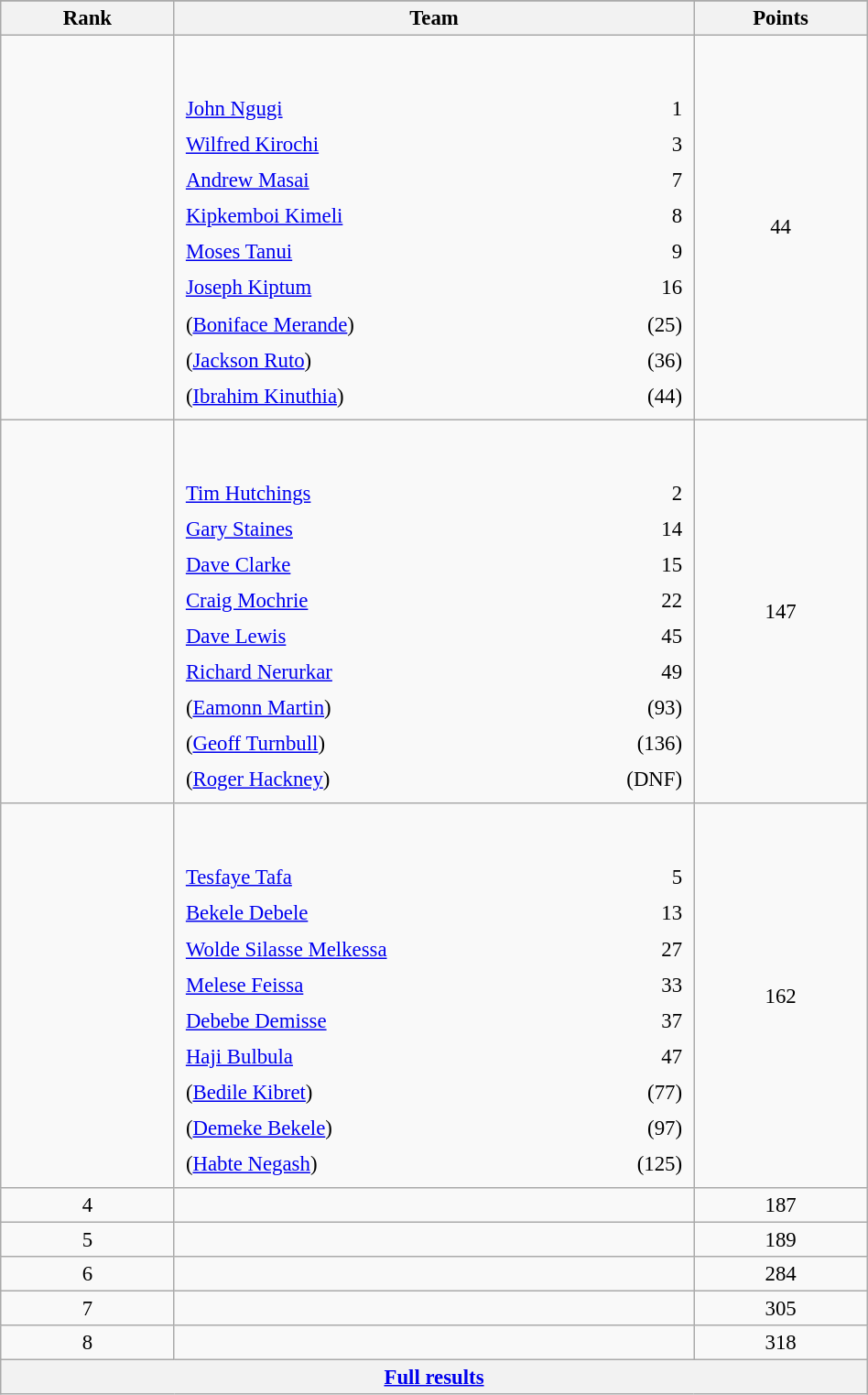<table class="wikitable sortable" style=" text-align:center; font-size:95%;" width="50%">
<tr>
</tr>
<tr>
<th width=10%>Rank</th>
<th width=30%>Team</th>
<th width=10%>Points</th>
</tr>
<tr>
<td align=center></td>
<td align=left> <br><br><table width=100%>
<tr>
<td align=left style="border:0"><a href='#'>John Ngugi</a></td>
<td align=right style="border:0">1</td>
</tr>
<tr>
<td align=left style="border:0"><a href='#'>Wilfred Kirochi</a></td>
<td align=right style="border:0">3</td>
</tr>
<tr>
<td align=left style="border:0"><a href='#'>Andrew Masai</a></td>
<td align=right style="border:0">7</td>
</tr>
<tr>
<td align=left style="border:0"><a href='#'>Kipkemboi Kimeli</a></td>
<td align=right style="border:0">8</td>
</tr>
<tr>
<td align=left style="border:0"><a href='#'>Moses Tanui</a></td>
<td align=right style="border:0">9</td>
</tr>
<tr>
<td align=left style="border:0"><a href='#'>Joseph Kiptum</a></td>
<td align=right style="border:0">16</td>
</tr>
<tr>
<td align=left style="border:0">(<a href='#'>Boniface Merande</a>)</td>
<td align=right style="border:0">(25)</td>
</tr>
<tr>
<td align=left style="border:0">(<a href='#'>Jackson Ruto</a>)</td>
<td align=right style="border:0">(36)</td>
</tr>
<tr>
<td align=left style="border:0">(<a href='#'>Ibrahim Kinuthia</a>)</td>
<td align=right style="border:0">(44)</td>
</tr>
</table>
</td>
<td>44</td>
</tr>
<tr>
<td align=center></td>
<td align=left> <br><br><table width=100%>
<tr>
<td align=left style="border:0"><a href='#'>Tim Hutchings</a></td>
<td align=right style="border:0">2</td>
</tr>
<tr>
<td align=left style="border:0"><a href='#'>Gary Staines</a></td>
<td align=right style="border:0">14</td>
</tr>
<tr>
<td align=left style="border:0"><a href='#'>Dave Clarke</a></td>
<td align=right style="border:0">15</td>
</tr>
<tr>
<td align=left style="border:0"><a href='#'>Craig Mochrie</a></td>
<td align=right style="border:0">22</td>
</tr>
<tr>
<td align=left style="border:0"><a href='#'>Dave Lewis</a></td>
<td align=right style="border:0">45</td>
</tr>
<tr>
<td align=left style="border:0"><a href='#'>Richard Nerurkar</a></td>
<td align=right style="border:0">49</td>
</tr>
<tr>
<td align=left style="border:0">(<a href='#'>Eamonn Martin</a>)</td>
<td align=right style="border:0">(93)</td>
</tr>
<tr>
<td align=left style="border:0">(<a href='#'>Geoff Turnbull</a>)</td>
<td align=right style="border:0">(136)</td>
</tr>
<tr>
<td align=left style="border:0">(<a href='#'>Roger Hackney</a>)</td>
<td align=right style="border:0">(DNF)</td>
</tr>
</table>
</td>
<td>147</td>
</tr>
<tr>
<td align=center></td>
<td align=left> <br><br><table width=100%>
<tr>
<td align=left style="border:0"><a href='#'>Tesfaye Tafa</a></td>
<td align=right style="border:0">5</td>
</tr>
<tr>
<td align=left style="border:0"><a href='#'>Bekele Debele</a></td>
<td align=right style="border:0">13</td>
</tr>
<tr>
<td align=left style="border:0"><a href='#'>Wolde Silasse Melkessa</a></td>
<td align=right style="border:0">27</td>
</tr>
<tr>
<td align=left style="border:0"><a href='#'>Melese Feissa</a></td>
<td align=right style="border:0">33</td>
</tr>
<tr>
<td align=left style="border:0"><a href='#'>Debebe Demisse</a></td>
<td align=right style="border:0">37</td>
</tr>
<tr>
<td align=left style="border:0"><a href='#'>Haji Bulbula</a></td>
<td align=right style="border:0">47</td>
</tr>
<tr>
<td align=left style="border:0">(<a href='#'>Bedile Kibret</a>)</td>
<td align=right style="border:0">(77)</td>
</tr>
<tr>
<td align=left style="border:0">(<a href='#'>Demeke Bekele</a>)</td>
<td align=right style="border:0">(97)</td>
</tr>
<tr>
<td align=left style="border:0">(<a href='#'>Habte Negash</a>)</td>
<td align=right style="border:0">(125)</td>
</tr>
</table>
</td>
<td>162</td>
</tr>
<tr>
<td align=center>4</td>
<td align=left></td>
<td>187</td>
</tr>
<tr>
<td align=center>5</td>
<td align=left></td>
<td>189</td>
</tr>
<tr>
<td align=center>6</td>
<td align=left></td>
<td>284</td>
</tr>
<tr>
<td align=center>7</td>
<td align=left></td>
<td>305</td>
</tr>
<tr>
<td align=center>8</td>
<td align=left></td>
<td>318</td>
</tr>
<tr class="sortbottom">
<th colspan=3 align=center><a href='#'>Full results</a></th>
</tr>
</table>
